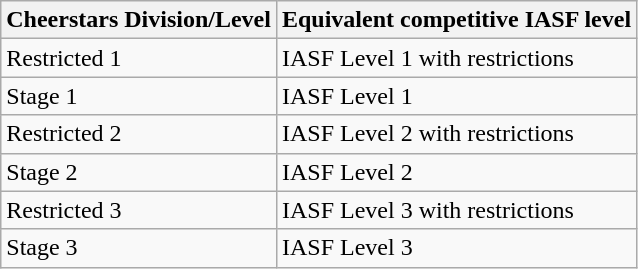<table class="wikitable">
<tr>
<th>Cheerstars Division/Level</th>
<th>Equivalent competitive IASF level</th>
</tr>
<tr>
<td>Restricted 1</td>
<td>IASF Level 1 with restrictions</td>
</tr>
<tr>
<td>Stage 1</td>
<td>IASF Level 1</td>
</tr>
<tr>
<td>Restricted 2</td>
<td>IASF Level 2 with restrictions</td>
</tr>
<tr>
<td>Stage 2</td>
<td>IASF Level 2</td>
</tr>
<tr>
<td>Restricted 3</td>
<td>IASF Level 3 with restrictions</td>
</tr>
<tr>
<td>Stage 3</td>
<td>IASF Level 3</td>
</tr>
</table>
